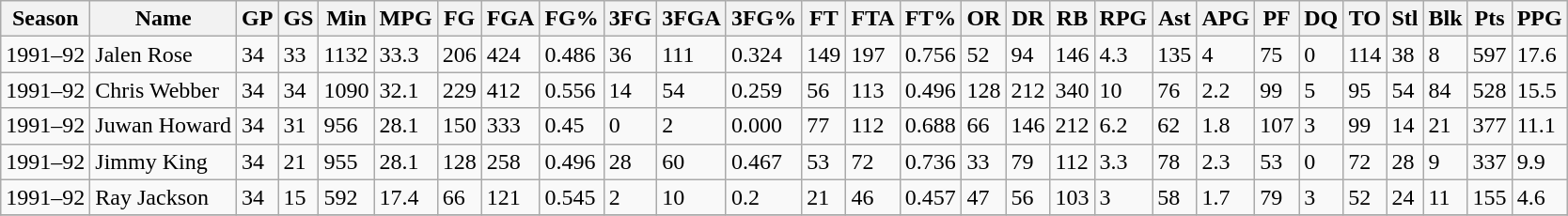<table class="wikitable sortable">
<tr>
<th>Season</th>
<th>Name</th>
<th>GP</th>
<th>GS</th>
<th>Min</th>
<th>MPG</th>
<th>FG</th>
<th>FGA</th>
<th>FG%</th>
<th>3FG</th>
<th>3FGA</th>
<th>3FG%</th>
<th>FT</th>
<th>FTA</th>
<th>FT%</th>
<th>OR</th>
<th>DR</th>
<th>RB</th>
<th>RPG</th>
<th>Ast</th>
<th>APG</th>
<th>PF</th>
<th>DQ</th>
<th>TO</th>
<th>Stl</th>
<th>Blk</th>
<th>Pts</th>
<th>PPG</th>
</tr>
<tr>
<td>1991–92</td>
<td>Jalen Rose</td>
<td>34</td>
<td>33</td>
<td>1132</td>
<td>33.3</td>
<td>206</td>
<td>424</td>
<td>0.486</td>
<td>36</td>
<td>111</td>
<td>0.324</td>
<td>149</td>
<td>197</td>
<td>0.756</td>
<td>52</td>
<td>94</td>
<td>146</td>
<td>4.3</td>
<td>135</td>
<td>4</td>
<td>75</td>
<td>0</td>
<td>114</td>
<td>38</td>
<td>8</td>
<td>597</td>
<td>17.6</td>
</tr>
<tr>
<td>1991–92</td>
<td>Chris Webber</td>
<td>34</td>
<td>34</td>
<td>1090</td>
<td>32.1</td>
<td>229</td>
<td>412</td>
<td>0.556</td>
<td>14</td>
<td>54</td>
<td>0.259</td>
<td>56</td>
<td>113</td>
<td>0.496</td>
<td>128</td>
<td>212</td>
<td>340</td>
<td>10</td>
<td>76</td>
<td>2.2</td>
<td>99</td>
<td>5</td>
<td>95</td>
<td>54</td>
<td>84</td>
<td>528</td>
<td>15.5</td>
</tr>
<tr>
<td>1991–92</td>
<td>Juwan Howard</td>
<td>34</td>
<td>31</td>
<td>956</td>
<td>28.1</td>
<td>150</td>
<td>333</td>
<td>0.45</td>
<td>0</td>
<td>2</td>
<td>0.000</td>
<td>77</td>
<td>112</td>
<td>0.688</td>
<td>66</td>
<td>146</td>
<td>212</td>
<td>6.2</td>
<td>62</td>
<td>1.8</td>
<td>107</td>
<td>3</td>
<td>99</td>
<td>14</td>
<td>21</td>
<td>377</td>
<td>11.1</td>
</tr>
<tr>
<td>1991–92</td>
<td>Jimmy King</td>
<td>34</td>
<td>21</td>
<td>955</td>
<td>28.1</td>
<td>128</td>
<td>258</td>
<td>0.496</td>
<td>28</td>
<td>60</td>
<td>0.467</td>
<td>53</td>
<td>72</td>
<td>0.736</td>
<td>33</td>
<td>79</td>
<td>112</td>
<td>3.3</td>
<td>78</td>
<td>2.3</td>
<td>53</td>
<td>0</td>
<td>72</td>
<td>28</td>
<td>9</td>
<td>337</td>
<td>9.9</td>
</tr>
<tr>
<td>1991–92</td>
<td>Ray Jackson</td>
<td>34</td>
<td>15</td>
<td>592</td>
<td>17.4</td>
<td>66</td>
<td>121</td>
<td>0.545</td>
<td>2</td>
<td>10</td>
<td>0.2</td>
<td>21</td>
<td>46</td>
<td>0.457</td>
<td>47</td>
<td>56</td>
<td>103</td>
<td>3</td>
<td>58</td>
<td>1.7</td>
<td>79</td>
<td>3</td>
<td>52</td>
<td>24</td>
<td>11</td>
<td>155</td>
<td>4.6</td>
</tr>
<tr>
</tr>
</table>
